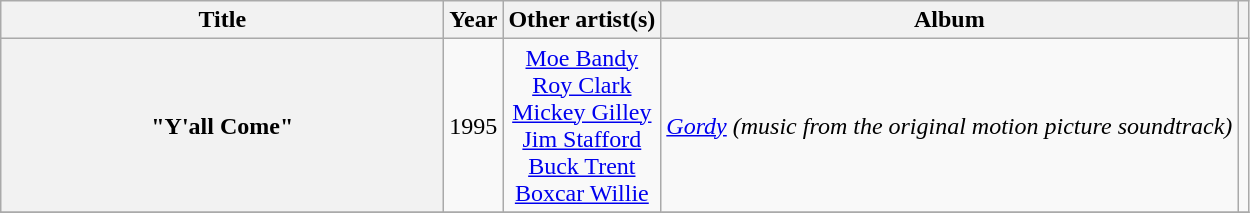<table class="wikitable plainrowheaders" style="text-align:center;" border="1">
<tr>
<th scope="col" style="width:18em;">Title</th>
<th scope="col">Year</th>
<th scope="col">Other artist(s)</th>
<th scope="col">Album</th>
<th scope="col"></th>
</tr>
<tr>
<th scope="row">"Y'all Come"</th>
<td>1995</td>
<td><a href='#'>Moe Bandy</a><br><a href='#'>Roy Clark</a><br><a href='#'>Mickey Gilley</a><br><a href='#'>Jim Stafford</a><br><a href='#'>Buck Trent</a><br><a href='#'>Boxcar Willie</a></td>
<td><em><a href='#'>Gordy</a> (music from the original motion picture soundtrack)</em></td>
<td></td>
</tr>
<tr>
</tr>
</table>
